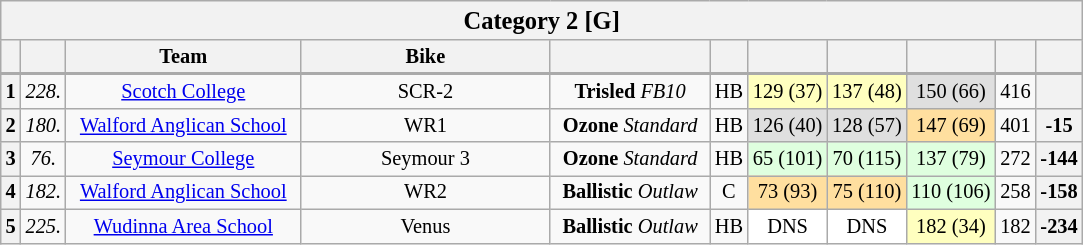<table class="wikitable collapsible collapsed" style="font-size: 85%; text-align:center">
<tr>
<th colspan="11" width="500"><big>Category 2 [G]</big></th>
</tr>
<tr>
<th valign="middle" width="5"></th>
<th valign="middle" width="5"></th>
<th valign="middle" width="150">Team</th>
<th valign="middle" width="160">Bike</th>
<th valign="middle" width="100"></th>
<th valign="middle" width="6"></th>
<th><a href='#'></a><br></th>
<th><a href='#'></a><br></th>
<th><a href='#'></a><br></th>
<th valign="middle" width="4"></th>
<th width="5" valign="middle"></th>
</tr>
<tr>
</tr>
<tr style="border-top:2px solid #aaaaaa">
<th>1</th>
<td><em>228.</em></td>
<td> <a href='#'>Scotch College</a></td>
<td>SCR-2</td>
<td><strong>Trisled</strong> <em>FB10</em></td>
<td>HB</td>
<td bgcolor="#FFFFBF">129 (37)</td>
<td bgcolor="#FFFFBF">137 (48)</td>
<td bgcolor="#dfdfdf">150 (66)</td>
<td>416</td>
<th></th>
</tr>
<tr>
<th>2</th>
<td><em>180.</em></td>
<td> <a href='#'>Walford Anglican School</a></td>
<td>WR1</td>
<td><strong>Ozone</strong> <em>Standard</em></td>
<td>HB</td>
<td bgcolor="#dfdfdf">126 (40)</td>
<td bgcolor="#dfdfdf">128 (57)</td>
<td bgcolor="#ffdf9f">147 (69)</td>
<td>401</td>
<th>-15</th>
</tr>
<tr>
<th>3</th>
<td><em>76.</em></td>
<td> <a href='#'>Seymour College</a></td>
<td>Seymour 3</td>
<td><strong>Ozone</strong> <em>Standard</em></td>
<td>HB</td>
<td bgcolor="#dfffdf">65 (101)</td>
<td bgcolor="#dfffdf">70 (115)</td>
<td bgcolor="#dfffdf">137 (79)</td>
<td>272</td>
<th>-144</th>
</tr>
<tr>
<th>4</th>
<td><em>182.</em></td>
<td> <a href='#'>Walford Anglican School</a></td>
<td>WR2</td>
<td><strong>Ballistic</strong> <em>Outlaw</em></td>
<td>C</td>
<td bgcolor="#ffdf9f">73 (93)</td>
<td bgcolor="#ffdf9f">75 (110)</td>
<td bgcolor="#dfffdf">110 (106)</td>
<td>258</td>
<th>-158</th>
</tr>
<tr>
<th>5</th>
<td><em>225.</em></td>
<td> <a href='#'>Wudinna Area School</a></td>
<td>Venus</td>
<td><strong>Ballistic</strong> <em>Outlaw</em></td>
<td>HB</td>
<td bgcolor="#ffffff">DNS</td>
<td bgcolor="#ffffff">DNS</td>
<td bgcolor="#FFFFBF">182 (34)</td>
<td>182</td>
<th>-234</th>
</tr>
</table>
